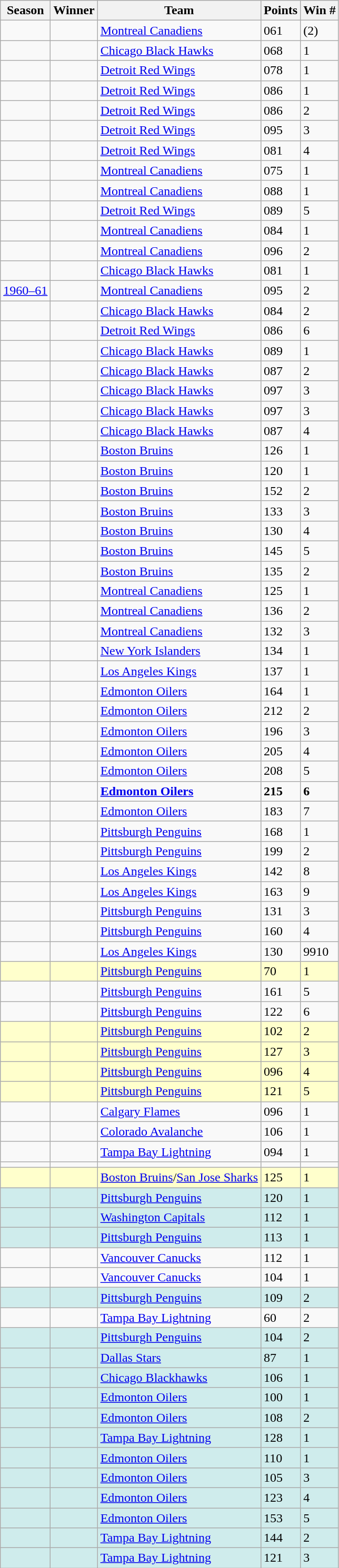<table class="wikitable sortable">
<tr>
<th scope="col">Season</th>
<th scope="col">Winner</th>
<th scope="col">Team</th>
<th scope="col">Points</th>
<th scope="col">Win #</th>
</tr>
<tr>
<td></td>
<td></td>
<td><a href='#'>Montreal Canadiens</a></td>
<td><span>0</span>61</td>
<td> (2)</td>
</tr>
<tr>
<td></td>
<td></td>
<td><a href='#'>Chicago Black Hawks</a></td>
<td><span>0</span>68</td>
<td>1</td>
</tr>
<tr>
<td></td>
<td></td>
<td><a href='#'>Detroit Red Wings</a></td>
<td><span>0</span>78</td>
<td>1</td>
</tr>
<tr>
<td></td>
<td></td>
<td><a href='#'>Detroit Red Wings</a></td>
<td><span>0</span>86</td>
<td>1</td>
</tr>
<tr>
<td></td>
<td></td>
<td><a href='#'>Detroit Red Wings</a></td>
<td><span>0</span>86</td>
<td>2</td>
</tr>
<tr>
<td></td>
<td></td>
<td><a href='#'>Detroit Red Wings</a></td>
<td><span>0</span>95</td>
<td>3</td>
</tr>
<tr>
<td></td>
<td></td>
<td><a href='#'>Detroit Red Wings</a></td>
<td><span>0</span>81</td>
<td>4</td>
</tr>
<tr>
<td></td>
<td></td>
<td><a href='#'>Montreal Canadiens</a></td>
<td><span>0</span>75</td>
<td>1</td>
</tr>
<tr>
<td></td>
<td></td>
<td><a href='#'>Montreal Canadiens</a></td>
<td><span>0</span>88</td>
<td>1</td>
</tr>
<tr>
<td></td>
<td></td>
<td><a href='#'>Detroit Red Wings</a></td>
<td><span>0</span>89</td>
<td>5</td>
</tr>
<tr>
<td></td>
<td></td>
<td><a href='#'>Montreal Canadiens</a></td>
<td><span>0</span>84</td>
<td>1</td>
</tr>
<tr>
<td></td>
<td></td>
<td><a href='#'>Montreal Canadiens</a></td>
<td><span>0</span>96</td>
<td>2</td>
</tr>
<tr>
<td></td>
<td></td>
<td><a href='#'>Chicago Black Hawks</a></td>
<td><span>0</span>81</td>
<td>1</td>
</tr>
<tr>
<td><a href='#'>1960–61</a></td>
<td></td>
<td><a href='#'>Montreal Canadiens</a></td>
<td><span>0</span>95</td>
<td>2</td>
</tr>
<tr>
<td></td>
<td></td>
<td><a href='#'>Chicago Black Hawks</a></td>
<td><span>0</span>84</td>
<td>2</td>
</tr>
<tr>
<td></td>
<td></td>
<td><a href='#'>Detroit Red Wings</a></td>
<td><span>0</span>86</td>
<td>6</td>
</tr>
<tr>
<td></td>
<td></td>
<td><a href='#'>Chicago Black Hawks</a></td>
<td><span>0</span>89</td>
<td>1</td>
</tr>
<tr>
<td></td>
<td></td>
<td><a href='#'>Chicago Black Hawks</a></td>
<td><span>0</span>87</td>
<td>2</td>
</tr>
<tr>
<td></td>
<td></td>
<td><a href='#'>Chicago Black Hawks</a></td>
<td><span>0</span>97</td>
<td>3</td>
</tr>
<tr>
<td></td>
<td></td>
<td><a href='#'>Chicago Black Hawks</a></td>
<td><span>0</span>97</td>
<td>3</td>
</tr>
<tr>
<td></td>
<td></td>
<td><a href='#'>Chicago Black Hawks</a></td>
<td><span>0</span>87</td>
<td>4</td>
</tr>
<tr>
<td></td>
<td></td>
<td><a href='#'>Boston Bruins</a></td>
<td>126</td>
<td>1</td>
</tr>
<tr>
<td></td>
<td></td>
<td><a href='#'>Boston Bruins</a></td>
<td>120</td>
<td>1</td>
</tr>
<tr>
<td></td>
<td></td>
<td><a href='#'>Boston Bruins</a></td>
<td>152</td>
<td>2</td>
</tr>
<tr>
<td></td>
<td></td>
<td><a href='#'>Boston Bruins</a></td>
<td>133</td>
<td>3</td>
</tr>
<tr>
<td></td>
<td></td>
<td><a href='#'>Boston Bruins</a></td>
<td>130</td>
<td>4</td>
</tr>
<tr>
<td></td>
<td></td>
<td><a href='#'>Boston Bruins</a></td>
<td>145</td>
<td>5</td>
</tr>
<tr>
<td></td>
<td></td>
<td><a href='#'>Boston Bruins</a></td>
<td>135</td>
<td>2</td>
</tr>
<tr>
<td></td>
<td></td>
<td><a href='#'>Montreal Canadiens</a></td>
<td>125</td>
<td>1</td>
</tr>
<tr>
<td></td>
<td></td>
<td><a href='#'>Montreal Canadiens</a></td>
<td>136</td>
<td>2</td>
</tr>
<tr>
<td></td>
<td></td>
<td><a href='#'>Montreal Canadiens</a></td>
<td>132</td>
<td>3</td>
</tr>
<tr>
<td></td>
<td></td>
<td><a href='#'>New York Islanders</a></td>
<td>134</td>
<td>1</td>
</tr>
<tr>
<td></td>
<td></td>
<td><a href='#'>Los Angeles Kings</a></td>
<td>137</td>
<td>1</td>
</tr>
<tr>
<td></td>
<td></td>
<td><a href='#'>Edmonton Oilers</a></td>
<td>164</td>
<td>1</td>
</tr>
<tr>
<td></td>
<td></td>
<td><a href='#'>Edmonton Oilers</a></td>
<td>212</td>
<td>2</td>
</tr>
<tr>
<td></td>
<td></td>
<td><a href='#'>Edmonton Oilers</a></td>
<td>196</td>
<td>3</td>
</tr>
<tr>
<td></td>
<td></td>
<td><a href='#'>Edmonton Oilers</a></td>
<td>205</td>
<td>4</td>
</tr>
<tr>
<td></td>
<td></td>
<td><a href='#'>Edmonton Oilers</a></td>
<td>208</td>
<td>5</td>
</tr>
<tr style="font-weight:bold;">
<td></td>
<td></td>
<td><a href='#'>Edmonton Oilers</a></td>
<td>215</td>
<td>6</td>
</tr>
<tr>
<td></td>
<td></td>
<td><a href='#'>Edmonton Oilers</a></td>
<td>183</td>
<td>7</td>
</tr>
<tr>
<td></td>
<td></td>
<td><a href='#'>Pittsburgh Penguins</a></td>
<td>168</td>
<td>1</td>
</tr>
<tr>
<td></td>
<td></td>
<td><a href='#'>Pittsburgh Penguins</a></td>
<td>199</td>
<td>2</td>
</tr>
<tr>
<td></td>
<td></td>
<td><a href='#'>Los Angeles Kings</a></td>
<td>142</td>
<td>8</td>
</tr>
<tr>
<td></td>
<td></td>
<td><a href='#'>Los Angeles Kings</a></td>
<td>163</td>
<td>9</td>
</tr>
<tr>
<td></td>
<td></td>
<td><a href='#'>Pittsburgh Penguins</a></td>
<td>131</td>
<td>3</td>
</tr>
<tr>
<td></td>
<td></td>
<td><a href='#'>Pittsburgh Penguins</a></td>
<td>160</td>
<td>4</td>
</tr>
<tr>
<td></td>
<td></td>
<td><a href='#'>Los Angeles Kings</a></td>
<td>130</td>
<td><span>99</span>10</td>
</tr>
<tr bgcolor="#FFFFCC">
<td></td>
<td></td>
<td><a href='#'>Pittsburgh Penguins</a></td>
<td>70</td>
<td>1</td>
</tr>
<tr>
<td></td>
<td></td>
<td><a href='#'>Pittsburgh Penguins</a></td>
<td>161</td>
<td>5</td>
</tr>
<tr>
<td></td>
<td></td>
<td><a href='#'>Pittsburgh Penguins</a></td>
<td>122</td>
<td>6</td>
</tr>
<tr bgcolor="#FFFFCC">
<td></td>
<td></td>
<td><a href='#'>Pittsburgh Penguins</a></td>
<td>102</td>
<td>2</td>
</tr>
<tr bgcolor="#FFFFCC">
<td></td>
<td></td>
<td><a href='#'>Pittsburgh Penguins</a></td>
<td>127</td>
<td>3</td>
</tr>
<tr bgcolor="#FFFFCC">
<td></td>
<td></td>
<td><a href='#'>Pittsburgh Penguins</a></td>
<td><span>0</span>96</td>
<td>4</td>
</tr>
<tr bgcolor="#FFFFCC">
<td></td>
<td></td>
<td><a href='#'>Pittsburgh Penguins</a></td>
<td>121</td>
<td>5</td>
</tr>
<tr>
<td></td>
<td></td>
<td><a href='#'>Calgary Flames</a></td>
<td><span>0</span>96</td>
<td>1</td>
</tr>
<tr>
<td></td>
<td></td>
<td><a href='#'>Colorado Avalanche</a></td>
<td>106</td>
<td>1</td>
</tr>
<tr>
<td></td>
<td></td>
<td><a href='#'>Tampa Bay Lightning</a></td>
<td><span>0</span>94</td>
<td>1</td>
</tr>
<tr>
<td></td>
<td></td>
<td></td>
<td></td>
<td></td>
</tr>
<tr bgcolor="#FFFFCC">
<td></td>
<td></td>
<td><a href='#'>Boston Bruins</a>/<a href='#'>San Jose Sharks</a></td>
<td>125</td>
<td>1</td>
</tr>
<tr bgcolor="#CFECEC">
<td></td>
<td></td>
<td><a href='#'>Pittsburgh Penguins</a></td>
<td>120</td>
<td>1</td>
</tr>
<tr bgcolor="#CFECEC">
<td></td>
<td></td>
<td><a href='#'>Washington Capitals</a></td>
<td>112</td>
<td>1</td>
</tr>
<tr bgcolor="#CFECEC">
<td></td>
<td></td>
<td><a href='#'>Pittsburgh Penguins</a></td>
<td>113</td>
<td>1</td>
</tr>
<tr>
<td></td>
<td></td>
<td><a href='#'>Vancouver Canucks</a></td>
<td>112</td>
<td>1</td>
</tr>
<tr>
<td></td>
<td></td>
<td><a href='#'>Vancouver Canucks</a></td>
<td>104</td>
<td>1</td>
</tr>
<tr bgcolor="#CFECEC">
<td></td>
<td></td>
<td><a href='#'>Pittsburgh Penguins</a></td>
<td>109</td>
<td>2</td>
</tr>
<tr>
<td></td>
<td></td>
<td><a href='#'>Tampa Bay Lightning</a></td>
<td>60</td>
<td>2</td>
</tr>
<tr bgcolor="#CFECEC">
<td></td>
<td></td>
<td><a href='#'>Pittsburgh Penguins</a></td>
<td>104</td>
<td>2</td>
</tr>
<tr bgcolor="#CFECEC">
<td></td>
<td></td>
<td><a href='#'>Dallas Stars</a></td>
<td>87</td>
<td>1</td>
</tr>
<tr bgcolor="#CFECEC">
<td></td>
<td></td>
<td><a href='#'>Chicago Blackhawks</a></td>
<td>106</td>
<td>1</td>
</tr>
<tr bgcolor="#CFECEC">
<td></td>
<td></td>
<td><a href='#'>Edmonton Oilers</a></td>
<td>100</td>
<td>1</td>
</tr>
<tr bgcolor="#CFECEC">
<td></td>
<td></td>
<td><a href='#'>Edmonton Oilers</a></td>
<td>108</td>
<td>2</td>
</tr>
<tr bgcolor="#CFECEC">
<td></td>
<td></td>
<td><a href='#'>Tampa Bay Lightning</a></td>
<td>128</td>
<td>1</td>
</tr>
<tr bgcolor="#CFECEC">
<td></td>
<td></td>
<td><a href='#'>Edmonton Oilers</a></td>
<td>110</td>
<td>1</td>
</tr>
<tr bgcolor="#CFECEC">
<td></td>
<td></td>
<td><a href='#'>Edmonton Oilers</a></td>
<td>105</td>
<td>3</td>
</tr>
<tr bgcolor="#CFECEC">
<td></td>
<td></td>
<td><a href='#'>Edmonton Oilers</a></td>
<td>123</td>
<td>4</td>
</tr>
<tr bgcolor="#CFECEC">
<td></td>
<td></td>
<td><a href='#'>Edmonton Oilers</a></td>
<td>153</td>
<td>5</td>
</tr>
<tr bgcolor="#CFECEC">
<td></td>
<td></td>
<td><a href='#'>Tampa Bay Lightning</a></td>
<td>144</td>
<td>2</td>
</tr>
<tr bgcolor="#CFECEC">
<td></td>
<td></td>
<td><a href='#'>Tampa Bay Lightning</a></td>
<td>121</td>
<td>3</td>
</tr>
</table>
